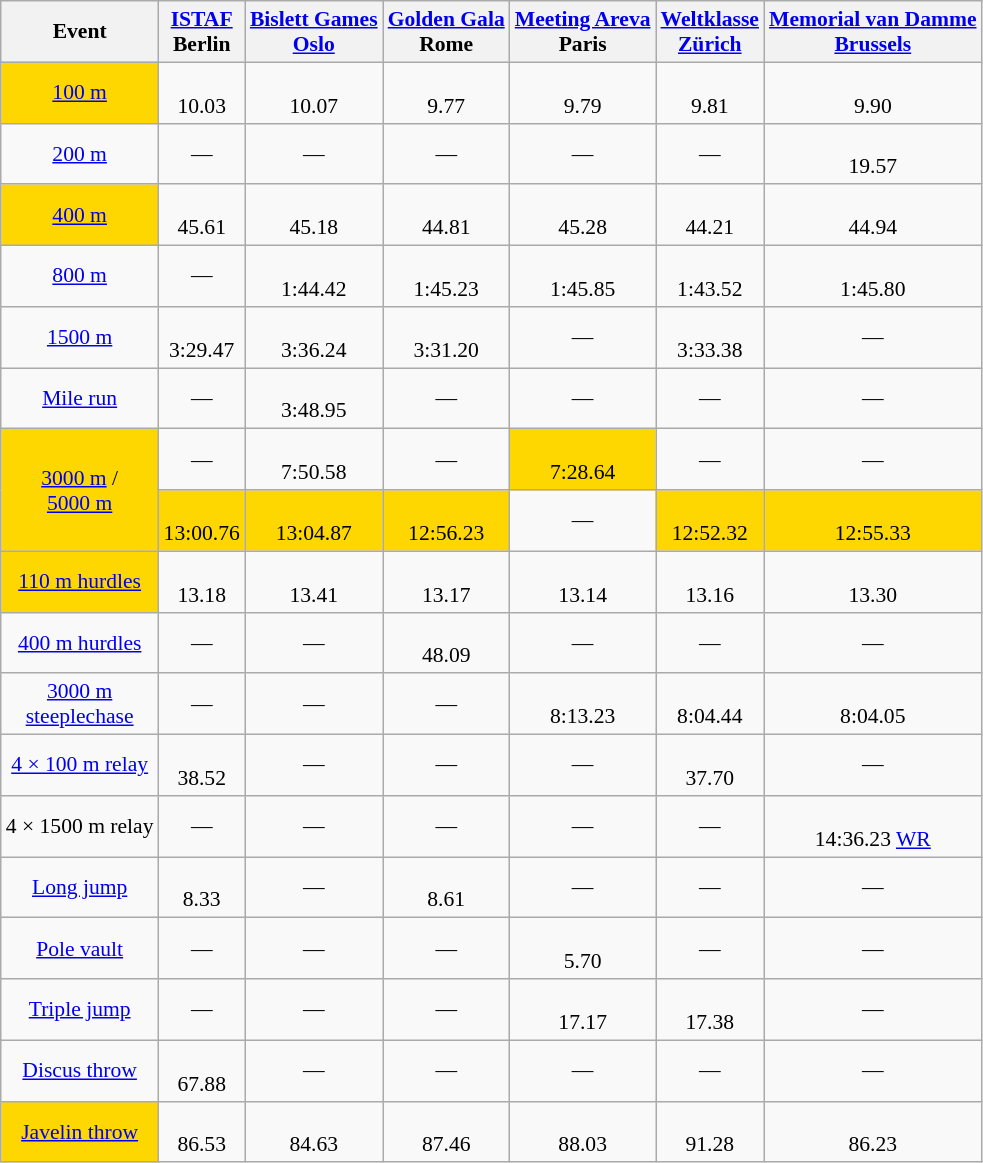<table class="wikitable" style="text-align:center; font-size:90%">
<tr>
<th align="center"><strong>Event</strong></th>
<th align="center"><strong><a href='#'>ISTAF</a><br>Berlin</strong></th>
<th align="center"><strong><a href='#'>Bislett Games</a><br><a href='#'>Oslo</a></strong></th>
<th align="center"><strong><a href='#'>Golden Gala</a><br>Rome</strong></th>
<th align="center"><strong><a href='#'>Meeting Areva</a><br>Paris</strong></th>
<th align="center"><strong><a href='#'>Weltklasse</a><br><a href='#'>Zürich</a></strong></th>
<th align="center"><strong><a href='#'>Memorial van Damme</a><br><a href='#'>Brussels</a></strong></th>
</tr>
<tr>
<td bgcolor="gold"><a href='#'>100 m</a></td>
<td><br> 10.03</td>
<td><br> 10.07</td>
<td><br> 9.77</td>
<td><br> 9.79</td>
<td><br> 9.81</td>
<td><br> 9.90</td>
</tr>
<tr>
<td><a href='#'>200 m</a></td>
<td>—</td>
<td>—</td>
<td>—</td>
<td>—</td>
<td>—</td>
<td><br> 19.57</td>
</tr>
<tr>
<td bgcolor="gold"><a href='#'>400 m</a></td>
<td><br>45.61</td>
<td><br> 45.18</td>
<td><br> 44.81</td>
<td><br> 45.28</td>
<td><br> 44.21</td>
<td><br> 44.94</td>
</tr>
<tr>
<td><a href='#'>800 m</a></td>
<td>—</td>
<td><br>1:44.42</td>
<td><br>1:45.23</td>
<td><br>1:45.85</td>
<td><br>1:43.52</td>
<td><br>1:45.80</td>
</tr>
<tr>
<td><a href='#'>1500 m</a></td>
<td><br>3:29.47</td>
<td><br>3:36.24</td>
<td><br>3:31.20</td>
<td>—</td>
<td><br>3:33.38</td>
<td>—</td>
</tr>
<tr>
<td><a href='#'>Mile run</a></td>
<td>—</td>
<td><br>3:48.95</td>
<td>—</td>
<td>—</td>
<td>—</td>
<td>—</td>
</tr>
<tr>
<td bgcolor="gold" rowspan=2><a href='#'>3000 m</a> /<br> <a href='#'>5000 m</a></td>
<td>—</td>
<td><br> 7:50.58</td>
<td>—</td>
<td bgcolor="gold"><br>7:28.64</td>
<td>—</td>
<td>—</td>
</tr>
<tr>
<td bgcolor="gold"><br>13:00.76</td>
<td bgcolor="gold"><br> 13:04.87</td>
<td bgcolor="gold"><br> 12:56.23</td>
<td>—</td>
<td bgcolor="gold"><br> 12:52.32</td>
<td bgcolor="gold"><br> 12:55.33</td>
</tr>
<tr>
<td bgcolor="gold"><a href='#'>110 m hurdles</a></td>
<td><br>13.18</td>
<td><br>13.41</td>
<td><br>13.17</td>
<td><br>13.14</td>
<td><br>13.16</td>
<td><br>13.30</td>
</tr>
<tr>
<td><a href='#'>400 m hurdles</a></td>
<td>—</td>
<td>—</td>
<td><br>48.09</td>
<td>—</td>
<td>—</td>
<td>—</td>
</tr>
<tr>
<td><a href='#'>3000 m<br> steeplechase</a></td>
<td>—</td>
<td>—</td>
<td>—</td>
<td><br>8:13.23</td>
<td><br>8:04.44</td>
<td><br>8:04.05</td>
</tr>
<tr>
<td><a href='#'>4 × 100 m relay</a></td>
<td><br> 38.52</td>
<td>—</td>
<td>—</td>
<td>—</td>
<td><br>37.70</td>
<td>—</td>
</tr>
<tr>
<td>4 × 1500 m relay</td>
<td>—</td>
<td>—</td>
<td>—</td>
<td>—</td>
<td>—</td>
<td><br>14:36.23 <a href='#'>WR</a></td>
</tr>
<tr>
<td><a href='#'>Long jump</a></td>
<td><br>8.33</td>
<td>—</td>
<td><br>8.61</td>
<td>—</td>
<td>—</td>
<td>—</td>
</tr>
<tr>
<td><a href='#'>Pole vault</a></td>
<td>—</td>
<td>—</td>
<td>—</td>
<td><br>5.70</td>
<td>—</td>
<td>—</td>
</tr>
<tr>
<td><a href='#'>Triple jump</a></td>
<td>—</td>
<td>—</td>
<td>—</td>
<td><br>17.17</td>
<td><br>17.38</td>
<td>—</td>
</tr>
<tr>
<td><a href='#'>Discus throw</a></td>
<td><br>67.88</td>
<td>—</td>
<td>—</td>
<td>—</td>
<td>—</td>
<td>—</td>
</tr>
<tr>
<td bgcolor="gold"><a href='#'>Javelin throw</a></td>
<td><br>86.53</td>
<td><br>84.63</td>
<td><br>87.46</td>
<td><br>88.03</td>
<td><br>91.28</td>
<td><br>86.23</td>
</tr>
</table>
